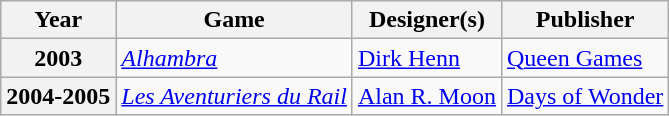<table class="wikitable alternance">
<tr>
<th scope="col">Year</th>
<th scope="col">Game</th>
<th scope="col">Designer(s)</th>
<th scope="col">Publisher</th>
</tr>
<tr>
<th scope="row">2003</th>
<td><em><a href='#'>Alhambra</a></em></td>
<td><a href='#'>Dirk Henn</a></td>
<td><a href='#'>Queen Games</a></td>
</tr>
<tr>
<th scope="row">2004-2005</th>
<td><em><a href='#'>Les Aventuriers du Rail</a></em></td>
<td><a href='#'>Alan R. Moon</a></td>
<td><a href='#'>Days of Wonder</a></td>
</tr>
</table>
